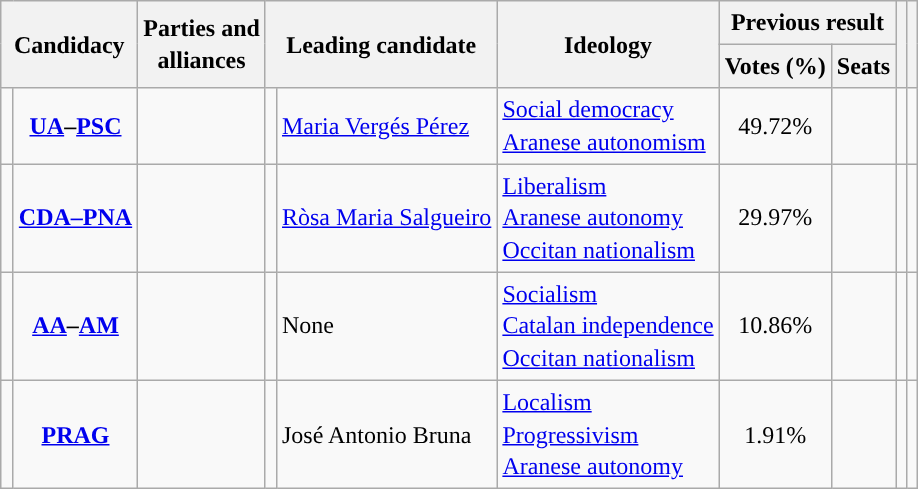<table class="wikitable" style="line-height:1.35em; text-align:left;">
<tr>
<th colspan="2" rowspan="2">Candidacy</th>
<th rowspan="2">Parties and<br>alliances</th>
<th colspan="2" rowspan="2">Leading candidate</th>
<th rowspan="2">Ideology</th>
<th colspan="2">Previous result</th>
<th rowspan="2"></th>
<th rowspan="2"></th>
</tr>
<tr>
<th>Votes (%)</th>
<th>Seats</th>
</tr>
<tr>
<td style="color:inherit;background:"></td>
<td align="center"><strong><a href='#'>UA</a>–<a href='#'>PSC</a></strong></td>
<td></td>
<td></td>
<td><a href='#'>Maria Vergés Pérez</a></td>
<td><a href='#'>Social democracy</a><br><a href='#'>Aranese autonomism</a></td>
<td align="center">49.72%</td>
<td></td>
<td></td>
<td></td>
</tr>
<tr>
<td width="1" style="color:inherit;background:"></td>
<td align="center"><strong><a href='#'>CDA–PNA</a></strong></td>
<td></td>
<td></td>
<td><a href='#'>Ròsa Maria Salgueiro</a></td>
<td><a href='#'>Liberalism</a><br><a href='#'>Aranese autonomy</a><br><a href='#'>Occitan nationalism</a></td>
<td align="center">29.97%</td>
<td></td>
<td></td>
<td></td>
</tr>
<tr>
<td style="color:inherit;background:"></td>
<td align="center"><strong><a href='#'>AA</a>–<a href='#'>AM</a></strong></td>
<td></td>
<td></td>
<td>None</td>
<td><a href='#'>Socialism</a><br><a href='#'>Catalan independence</a><br><a href='#'>Occitan nationalism</a></td>
<td align="center">10.86%</td>
<td></td>
<td></td>
<td><br></td>
</tr>
<tr>
<td style="color:inherit;background:"></td>
<td align="center"><strong><a href='#'>PRAG</a></strong></td>
<td></td>
<td></td>
<td>José Antonio Bruna</td>
<td><a href='#'>Localism</a><br><a href='#'>Progressivism</a><br><a href='#'>Aranese autonomy</a></td>
<td align="center">1.91%</td>
<td></td>
<td></td>
<td></td>
</tr>
</table>
